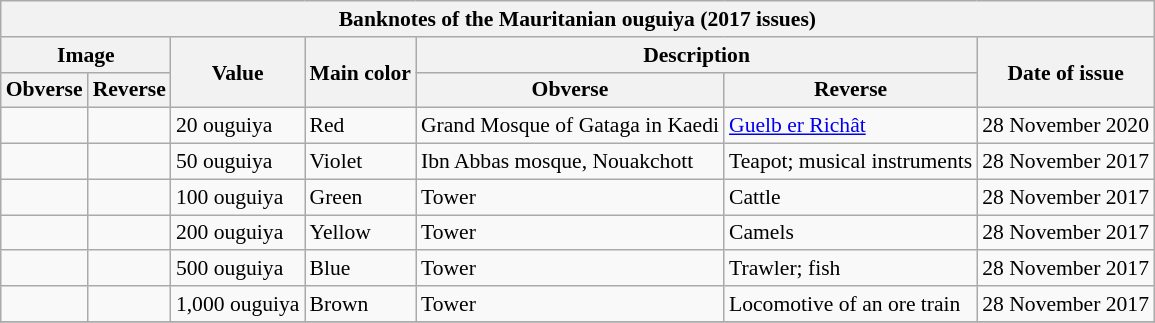<table class="wikitable" style="font-size: 90%">
<tr>
<th colspan=7>Banknotes of the Mauritanian ouguiya (2017 issues)</th>
</tr>
<tr>
<th colspan=2>Image</th>
<th rowspan=2>Value</th>
<th rowspan=2>Main color</th>
<th colspan=2>Description</th>
<th rowspan=2>Date of issue</th>
</tr>
<tr>
<th>Obverse</th>
<th>Reverse</th>
<th>Obverse</th>
<th>Reverse</th>
</tr>
<tr>
<td></td>
<td></td>
<td>20 ouguiya</td>
<td>Red</td>
<td>Grand Mosque of Gataga in Kaedi</td>
<td><a href='#'>Guelb er Richât</a></td>
<td>28 November 2020</td>
</tr>
<tr>
<td></td>
<td></td>
<td>50 ouguiya</td>
<td>Violet</td>
<td>Ibn Abbas mosque, Nouakchott</td>
<td>Teapot; musical instruments</td>
<td>28 November 2017</td>
</tr>
<tr>
<td></td>
<td></td>
<td>100 ouguiya</td>
<td>Green</td>
<td>Tower</td>
<td>Cattle</td>
<td>28 November 2017</td>
</tr>
<tr>
<td></td>
<td></td>
<td>200 ouguiya</td>
<td>Yellow</td>
<td>Tower</td>
<td>Camels</td>
<td>28 November 2017</td>
</tr>
<tr>
<td></td>
<td></td>
<td>500 ouguiya</td>
<td>Blue</td>
<td>Tower</td>
<td>Trawler; fish</td>
<td>28 November 2017</td>
</tr>
<tr>
<td></td>
<td></td>
<td>1,000 ouguiya</td>
<td>Brown</td>
<td>Tower</td>
<td>Locomotive of an ore train</td>
<td>28 November 2017</td>
</tr>
<tr>
</tr>
</table>
